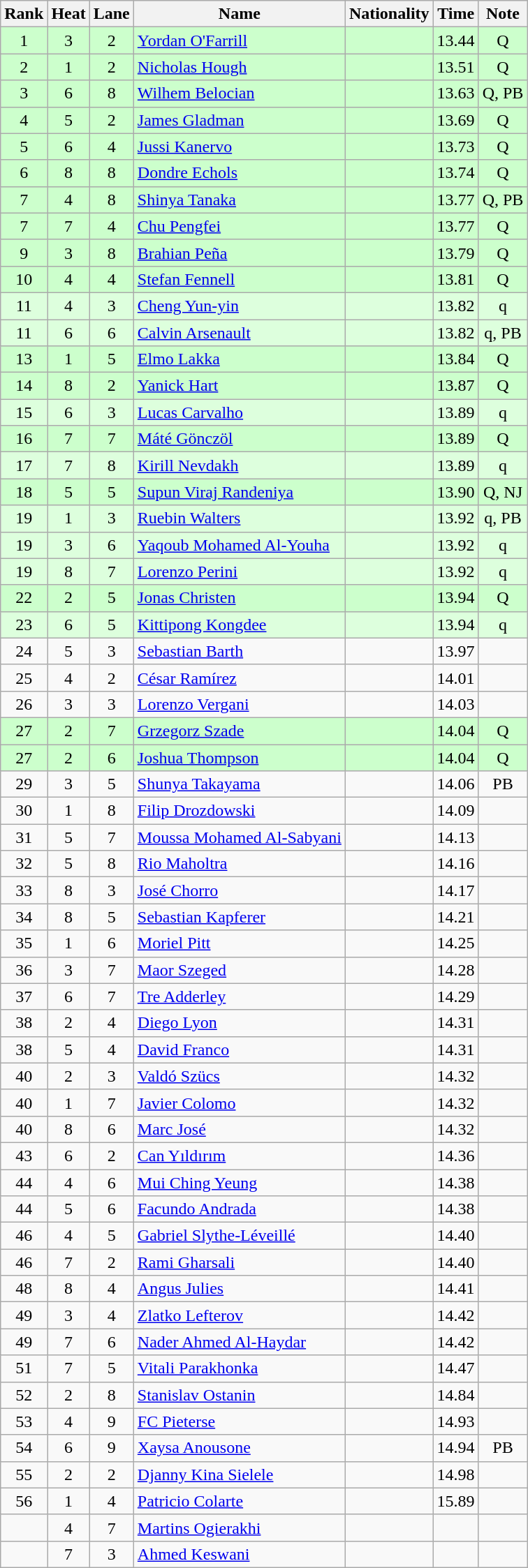<table class="wikitable sortable" style="text-align:center">
<tr>
<th>Rank</th>
<th>Heat</th>
<th>Lane</th>
<th>Name</th>
<th>Nationality</th>
<th>Time</th>
<th>Note</th>
</tr>
<tr bgcolor=ccffcc>
<td>1</td>
<td>3</td>
<td>2</td>
<td align=left><a href='#'>Yordan O'Farrill</a></td>
<td align=left></td>
<td>13.44</td>
<td>Q</td>
</tr>
<tr bgcolor=ccffcc>
<td>2</td>
<td>1</td>
<td>2</td>
<td align=left><a href='#'>Nicholas Hough</a></td>
<td align=left></td>
<td>13.51</td>
<td>Q</td>
</tr>
<tr bgcolor=ccffcc>
<td>3</td>
<td>6</td>
<td>8</td>
<td align=left><a href='#'>Wilhem Belocian</a></td>
<td align=left></td>
<td>13.63</td>
<td>Q, PB</td>
</tr>
<tr bgcolor=ccffcc>
<td>4</td>
<td>5</td>
<td>2</td>
<td align=left><a href='#'>James Gladman</a></td>
<td align=left></td>
<td>13.69</td>
<td>Q</td>
</tr>
<tr bgcolor=ccffcc>
<td>5</td>
<td>6</td>
<td>4</td>
<td align=left><a href='#'>Jussi Kanervo</a></td>
<td align=left></td>
<td>13.73</td>
<td>Q</td>
</tr>
<tr bgcolor=ccffcc>
<td>6</td>
<td>8</td>
<td>8</td>
<td align=left><a href='#'>Dondre Echols</a></td>
<td align=left></td>
<td>13.74</td>
<td>Q</td>
</tr>
<tr bgcolor=ccffcc>
<td>7</td>
<td>4</td>
<td>8</td>
<td align=left><a href='#'>Shinya Tanaka</a></td>
<td align=left></td>
<td>13.77</td>
<td>Q, PB</td>
</tr>
<tr bgcolor=ccffcc>
<td>7</td>
<td>7</td>
<td>4</td>
<td align=left><a href='#'>Chu Pengfei</a></td>
<td align=left></td>
<td>13.77</td>
<td>Q</td>
</tr>
<tr bgcolor=ccffcc>
<td>9</td>
<td>3</td>
<td>8</td>
<td align=left><a href='#'>Brahian Peña</a></td>
<td align=left></td>
<td>13.79</td>
<td>Q</td>
</tr>
<tr bgcolor=ccffcc>
<td>10</td>
<td>4</td>
<td>4</td>
<td align=left><a href='#'>Stefan Fennell</a></td>
<td align=left></td>
<td>13.81</td>
<td>Q</td>
</tr>
<tr bgcolor=ddffdd>
<td>11</td>
<td>4</td>
<td>3</td>
<td align=left><a href='#'>Cheng Yun-yin</a></td>
<td align=left></td>
<td>13.82</td>
<td>q</td>
</tr>
<tr bgcolor=ddffdd>
<td>11</td>
<td>6</td>
<td>6</td>
<td align=left><a href='#'>Calvin Arsenault</a></td>
<td align=left></td>
<td>13.82</td>
<td>q, PB</td>
</tr>
<tr bgcolor=ccffcc>
<td>13</td>
<td>1</td>
<td>5</td>
<td align=left><a href='#'>Elmo Lakka</a></td>
<td align=left></td>
<td>13.84</td>
<td>Q</td>
</tr>
<tr bgcolor=ccffcc>
<td>14</td>
<td>8</td>
<td>2</td>
<td align=left><a href='#'>Yanick Hart</a></td>
<td align=left></td>
<td>13.87</td>
<td>Q</td>
</tr>
<tr bgcolor=ddffdd>
<td>15</td>
<td>6</td>
<td>3</td>
<td align=left><a href='#'>Lucas Carvalho</a></td>
<td align=left></td>
<td>13.89</td>
<td>q</td>
</tr>
<tr bgcolor=ccffcc>
<td>16</td>
<td>7</td>
<td>7</td>
<td align=left><a href='#'>Máté Gönczöl</a></td>
<td align=left></td>
<td>13.89</td>
<td>Q</td>
</tr>
<tr bgcolor=ddffdd>
<td>17</td>
<td>7</td>
<td>8</td>
<td align=left><a href='#'>Kirill Nevdakh</a></td>
<td align=left></td>
<td>13.89</td>
<td>q</td>
</tr>
<tr bgcolor=ccffcc>
<td>18</td>
<td>5</td>
<td>5</td>
<td align=left><a href='#'>Supun Viraj Randeniya</a></td>
<td align=left></td>
<td>13.90</td>
<td>Q, NJ</td>
</tr>
<tr bgcolor=ddffdd>
<td>19</td>
<td>1</td>
<td>3</td>
<td align=left><a href='#'>Ruebin Walters</a></td>
<td align=left></td>
<td>13.92</td>
<td>q, PB</td>
</tr>
<tr bgcolor=ddffdd>
<td>19</td>
<td>3</td>
<td>6</td>
<td align=left><a href='#'>Yaqoub Mohamed Al-Youha</a></td>
<td align=left></td>
<td>13.92</td>
<td>q</td>
</tr>
<tr bgcolor=ddffdd>
<td>19</td>
<td>8</td>
<td>7</td>
<td align=left><a href='#'>Lorenzo Perini</a></td>
<td align=left></td>
<td>13.92</td>
<td>q</td>
</tr>
<tr bgcolor=ccffcc>
<td>22</td>
<td>2</td>
<td>5</td>
<td align=left><a href='#'>Jonas Christen</a></td>
<td align=left></td>
<td>13.94</td>
<td>Q</td>
</tr>
<tr bgcolor=ddffdd>
<td>23</td>
<td>6</td>
<td>5</td>
<td align=left><a href='#'>Kittipong Kongdee</a></td>
<td align=left></td>
<td>13.94</td>
<td>q</td>
</tr>
<tr>
<td>24</td>
<td>5</td>
<td>3</td>
<td align=left><a href='#'>Sebastian Barth</a></td>
<td align=left></td>
<td>13.97</td>
<td></td>
</tr>
<tr>
<td>25</td>
<td>4</td>
<td>2</td>
<td align=left><a href='#'>César Ramírez</a></td>
<td align=left></td>
<td>14.01</td>
<td></td>
</tr>
<tr>
<td>26</td>
<td>3</td>
<td>3</td>
<td align=left><a href='#'>Lorenzo Vergani</a></td>
<td align=left></td>
<td>14.03</td>
<td></td>
</tr>
<tr bgcolor=ccffcc>
<td>27</td>
<td>2</td>
<td>7</td>
<td align=left><a href='#'>Grzegorz Szade</a></td>
<td align=left></td>
<td>14.04</td>
<td>Q</td>
</tr>
<tr bgcolor=ccffcc>
<td>27</td>
<td>2</td>
<td>6</td>
<td align=left><a href='#'>Joshua Thompson</a></td>
<td align=left></td>
<td>14.04</td>
<td>Q</td>
</tr>
<tr>
<td>29</td>
<td>3</td>
<td>5</td>
<td align=left><a href='#'>Shunya Takayama</a></td>
<td align=left></td>
<td>14.06</td>
<td>PB</td>
</tr>
<tr>
<td>30</td>
<td>1</td>
<td>8</td>
<td align=left><a href='#'>Filip Drozdowski</a></td>
<td align=left></td>
<td>14.09</td>
<td></td>
</tr>
<tr>
<td>31</td>
<td>5</td>
<td>7</td>
<td align=left><a href='#'>Moussa Mohamed Al-Sabyani</a></td>
<td align=left></td>
<td>14.13</td>
<td></td>
</tr>
<tr>
<td>32</td>
<td>5</td>
<td>8</td>
<td align=left><a href='#'>Rio Maholtra</a></td>
<td align=left></td>
<td>14.16</td>
<td></td>
</tr>
<tr>
<td>33</td>
<td>8</td>
<td>3</td>
<td align=left><a href='#'>José Chorro</a></td>
<td align=left></td>
<td>14.17</td>
<td></td>
</tr>
<tr>
<td>34</td>
<td>8</td>
<td>5</td>
<td align=left><a href='#'>Sebastian Kapferer</a></td>
<td align=left></td>
<td>14.21</td>
<td></td>
</tr>
<tr>
<td>35</td>
<td>1</td>
<td>6</td>
<td align=left><a href='#'>Moriel Pitt</a></td>
<td align=left></td>
<td>14.25</td>
<td></td>
</tr>
<tr>
<td>36</td>
<td>3</td>
<td>7</td>
<td align=left><a href='#'>Maor Szeged</a></td>
<td align=left></td>
<td>14.28</td>
<td></td>
</tr>
<tr>
<td>37</td>
<td>6</td>
<td>7</td>
<td align=left><a href='#'>Tre Adderley</a></td>
<td align=left></td>
<td>14.29</td>
<td></td>
</tr>
<tr>
<td>38</td>
<td>2</td>
<td>4</td>
<td align=left><a href='#'>Diego Lyon</a></td>
<td align=left></td>
<td>14.31</td>
<td></td>
</tr>
<tr>
<td>38</td>
<td>5</td>
<td>4</td>
<td align=left><a href='#'>David Franco</a></td>
<td align=left></td>
<td>14.31</td>
<td></td>
</tr>
<tr>
<td>40</td>
<td>2</td>
<td>3</td>
<td align=left><a href='#'>Valdó Szücs</a></td>
<td align=left></td>
<td>14.32</td>
<td></td>
</tr>
<tr>
<td>40</td>
<td>1</td>
<td>7</td>
<td align=left><a href='#'>Javier Colomo</a></td>
<td align=left></td>
<td>14.32</td>
<td></td>
</tr>
<tr>
<td>40</td>
<td>8</td>
<td>6</td>
<td align=left><a href='#'>Marc José</a></td>
<td align=left></td>
<td>14.32</td>
<td></td>
</tr>
<tr>
<td>43</td>
<td>6</td>
<td>2</td>
<td align=left><a href='#'>Can Yıldırım</a></td>
<td align=left></td>
<td>14.36</td>
<td></td>
</tr>
<tr>
<td>44</td>
<td>4</td>
<td>6</td>
<td align=left><a href='#'>Mui Ching Yeung</a></td>
<td align=left></td>
<td>14.38</td>
<td></td>
</tr>
<tr>
<td>44</td>
<td>5</td>
<td>6</td>
<td align=left><a href='#'>Facundo Andrada</a></td>
<td align=left></td>
<td>14.38</td>
<td></td>
</tr>
<tr>
<td>46</td>
<td>4</td>
<td>5</td>
<td align=left><a href='#'>Gabriel Slythe-Léveillé</a></td>
<td align=left></td>
<td>14.40</td>
<td></td>
</tr>
<tr>
<td>46</td>
<td>7</td>
<td>2</td>
<td align=left><a href='#'>Rami Gharsali</a></td>
<td align=left></td>
<td>14.40</td>
<td></td>
</tr>
<tr>
<td>48</td>
<td>8</td>
<td>4</td>
<td align=left><a href='#'>Angus Julies</a></td>
<td align=left></td>
<td>14.41</td>
<td></td>
</tr>
<tr>
<td>49</td>
<td>3</td>
<td>4</td>
<td align=left><a href='#'>Zlatko Lefterov</a></td>
<td align=left></td>
<td>14.42</td>
<td></td>
</tr>
<tr>
<td>49</td>
<td>7</td>
<td>6</td>
<td align=left><a href='#'>Nader Ahmed Al-Haydar</a></td>
<td align=left></td>
<td>14.42</td>
<td></td>
</tr>
<tr>
<td>51</td>
<td>7</td>
<td>5</td>
<td align=left><a href='#'>Vitali Parakhonka</a></td>
<td align=left></td>
<td>14.47</td>
<td></td>
</tr>
<tr>
<td>52</td>
<td>2</td>
<td>8</td>
<td align=left><a href='#'>Stanislav Ostanin</a></td>
<td align=left></td>
<td>14.84</td>
<td></td>
</tr>
<tr>
<td>53</td>
<td>4</td>
<td>9</td>
<td align=left><a href='#'>FC Pieterse</a></td>
<td align=left></td>
<td>14.93</td>
<td></td>
</tr>
<tr>
<td>54</td>
<td>6</td>
<td>9</td>
<td align=left><a href='#'>Xaysa Anousone</a></td>
<td align=left></td>
<td>14.94</td>
<td>PB</td>
</tr>
<tr>
<td>55</td>
<td>2</td>
<td>2</td>
<td align=left><a href='#'>Djanny Kina Sielele</a></td>
<td align=left></td>
<td>14.98</td>
<td></td>
</tr>
<tr>
<td>56</td>
<td>1</td>
<td>4</td>
<td align=left><a href='#'>Patricio Colarte</a></td>
<td align=left></td>
<td>15.89</td>
<td></td>
</tr>
<tr>
<td></td>
<td>4</td>
<td>7</td>
<td align=left><a href='#'>Martins Ogierakhi</a></td>
<td align=left></td>
<td></td>
<td></td>
</tr>
<tr>
<td></td>
<td>7</td>
<td>3</td>
<td align=left><a href='#'>Ahmed Keswani</a></td>
<td align=left></td>
<td></td>
<td></td>
</tr>
</table>
